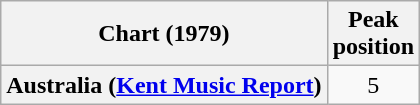<table class="wikitable sortable plainrowheaders" style="text-align:center">
<tr>
<th>Chart (1979)</th>
<th>Peak<br>position</th>
</tr>
<tr>
<th scope="row">Australia (<a href='#'>Kent Music Report</a>)</th>
<td>5</td>
</tr>
</table>
